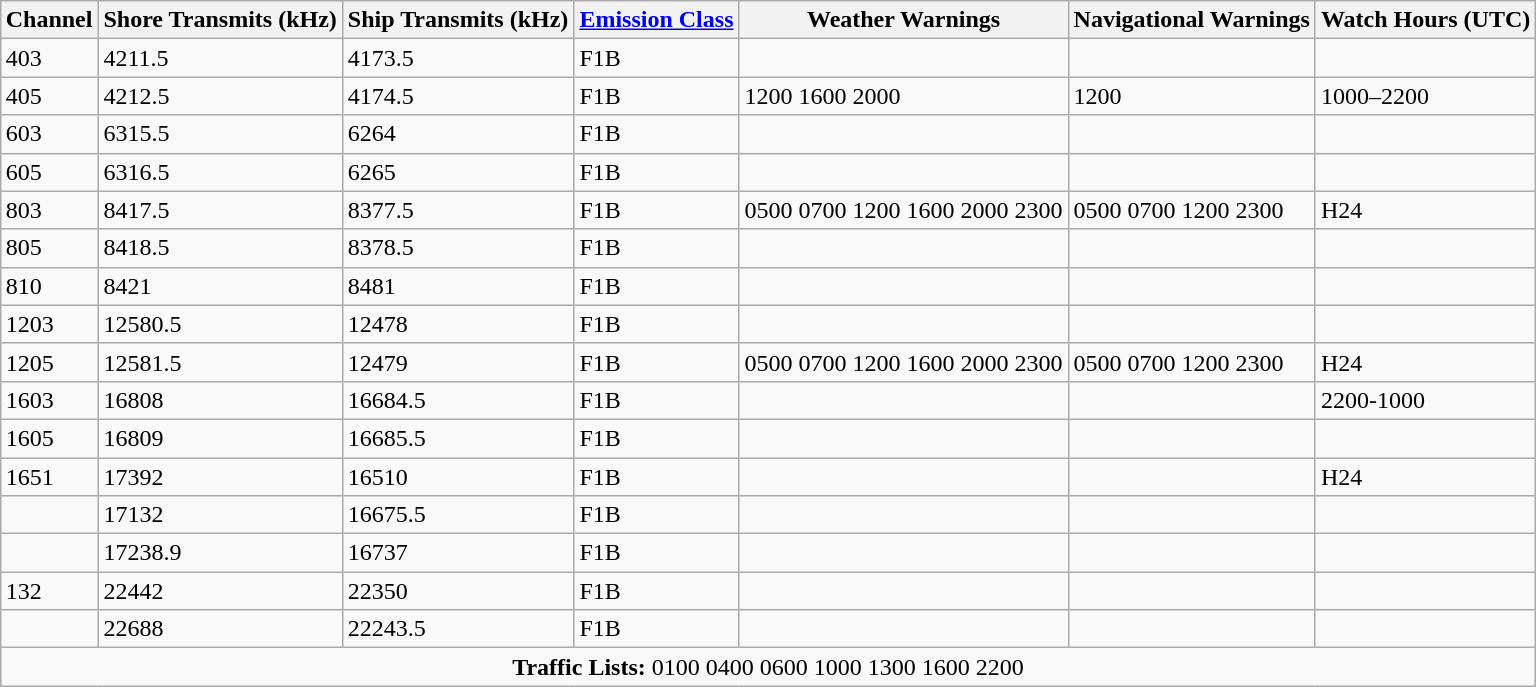<table class="wikitable collapsible collapsed" style="border:#bbb; margin:.46em 0 0 .2em; margin:auto">
<tr>
<th>Channel</th>
<th>Shore Transmits (kHz)</th>
<th>Ship Transmits (kHz)</th>
<th><a href='#'>Emission Class</a></th>
<th>Weather Warnings</th>
<th>Navigational Warnings</th>
<th>Watch Hours (UTC)</th>
</tr>
<tr>
<td>403</td>
<td>4211.5</td>
<td>4173.5</td>
<td>F1B</td>
<td></td>
<td></td>
<td></td>
</tr>
<tr>
<td>405</td>
<td>4212.5</td>
<td>4174.5</td>
<td>F1B</td>
<td>1200 1600 2000</td>
<td>1200</td>
<td>1000–2200</td>
</tr>
<tr>
<td>603</td>
<td>6315.5</td>
<td>6264</td>
<td>F1B</td>
<td></td>
<td></td>
<td></td>
</tr>
<tr>
<td>605</td>
<td>6316.5</td>
<td>6265</td>
<td>F1B</td>
<td></td>
<td></td>
<td></td>
</tr>
<tr>
<td>803</td>
<td>8417.5</td>
<td>8377.5</td>
<td>F1B</td>
<td>0500 0700 1200 1600 2000 2300</td>
<td>0500 0700 1200 2300</td>
<td>H24</td>
</tr>
<tr>
<td>805</td>
<td>8418.5</td>
<td>8378.5</td>
<td>F1B</td>
<td></td>
<td></td>
<td></td>
</tr>
<tr>
<td>810</td>
<td>8421</td>
<td>8481</td>
<td>F1B</td>
<td></td>
<td></td>
<td></td>
</tr>
<tr>
<td>1203</td>
<td>12580.5</td>
<td>12478</td>
<td>F1B</td>
<td></td>
<td></td>
<td></td>
</tr>
<tr>
<td>1205</td>
<td>12581.5</td>
<td>12479</td>
<td>F1B</td>
<td>0500 0700 1200 1600 2000 2300</td>
<td>0500 0700 1200 2300</td>
<td>H24</td>
</tr>
<tr>
<td>1603</td>
<td>16808</td>
<td>16684.5</td>
<td>F1B</td>
<td></td>
<td></td>
<td>2200-1000</td>
</tr>
<tr>
<td>1605</td>
<td>16809</td>
<td>16685.5</td>
<td>F1B</td>
<td></td>
<td></td>
<td></td>
</tr>
<tr>
<td>1651</td>
<td>17392</td>
<td>16510</td>
<td>F1B</td>
<td></td>
<td></td>
<td>H24</td>
</tr>
<tr>
<td></td>
<td>17132</td>
<td>16675.5</td>
<td>F1B</td>
<td></td>
<td></td>
<td></td>
</tr>
<tr>
<td></td>
<td>17238.9</td>
<td>16737</td>
<td>F1B</td>
<td></td>
<td></td>
<td></td>
</tr>
<tr>
<td>132</td>
<td>22442</td>
<td>22350</td>
<td>F1B</td>
<td></td>
<td></td>
<td></td>
</tr>
<tr>
<td></td>
<td>22688</td>
<td>22243.5</td>
<td>F1B</td>
<td></td>
<td></td>
<td></td>
</tr>
<tr>
<td colspan="7" style="text-align: center;"><strong>Traffic Lists:</strong> 0100 0400 0600 1000 1300 1600 2200</td>
</tr>
</table>
